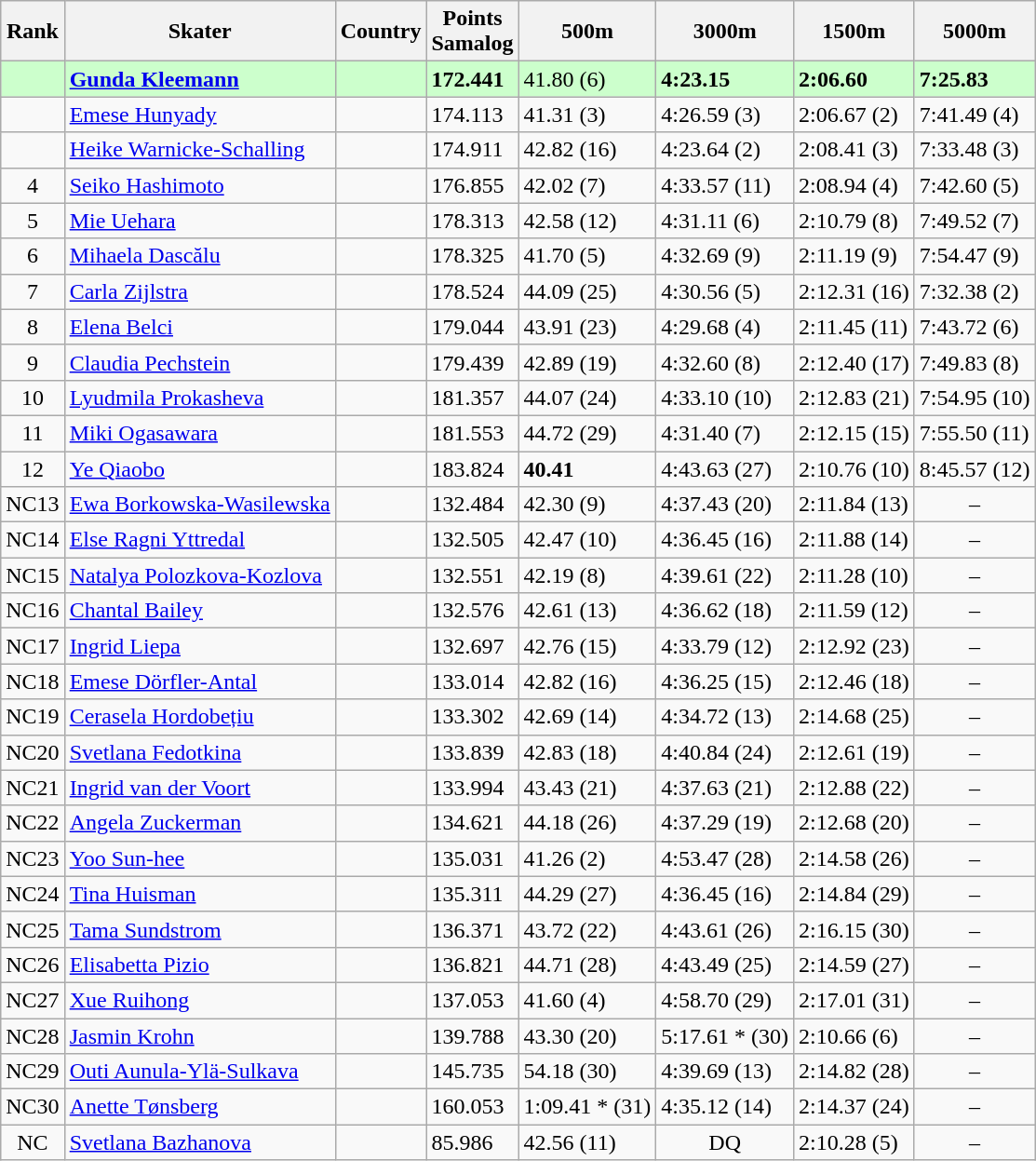<table class="wikitable sortable" style="text-align:left">
<tr>
<th>Rank</th>
<th>Skater</th>
<th>Country</th>
<th>Points <br> Samalog</th>
<th>500m</th>
<th>3000m</th>
<th>1500m</th>
<th>5000m</th>
</tr>
<tr bgcolor=ccffcc>
<td style="text-align:center"></td>
<td><strong><a href='#'>Gunda Kleemann</a></strong></td>
<td></td>
<td><strong>172.441</strong></td>
<td>41.80 (6)</td>
<td><strong>4:23.15</strong> </td>
<td><strong>2:06.60</strong> </td>
<td><strong>7:25.83</strong> </td>
</tr>
<tr>
<td style="text-align:center"></td>
<td><a href='#'>Emese Hunyady</a></td>
<td></td>
<td>174.113</td>
<td>41.31 (3)</td>
<td>4:26.59 (3)</td>
<td>2:06.67 (2)</td>
<td>7:41.49 (4)</td>
</tr>
<tr>
<td style="text-align:center"></td>
<td><a href='#'>Heike Warnicke-Schalling</a></td>
<td></td>
<td>174.911</td>
<td>42.82 (16)</td>
<td>4:23.64 (2)</td>
<td>2:08.41 (3)</td>
<td>7:33.48 (3)</td>
</tr>
<tr>
<td style="text-align:center">4</td>
<td><a href='#'>Seiko Hashimoto</a></td>
<td></td>
<td>176.855</td>
<td>42.02 (7)</td>
<td>4:33.57 (11)</td>
<td>2:08.94 (4)</td>
<td>7:42.60 (5)</td>
</tr>
<tr>
<td style="text-align:center">5</td>
<td><a href='#'>Mie Uehara</a></td>
<td></td>
<td>178.313</td>
<td>42.58 (12)</td>
<td>4:31.11 (6)</td>
<td>2:10.79 (8)</td>
<td>7:49.52 (7)</td>
</tr>
<tr>
<td style="text-align:center">6</td>
<td><a href='#'>Mihaela Dascălu</a></td>
<td></td>
<td>178.325</td>
<td>41.70 (5)</td>
<td>4:32.69 (9)</td>
<td>2:11.19 (9)</td>
<td>7:54.47 (9)</td>
</tr>
<tr>
<td style="text-align:center">7</td>
<td><a href='#'>Carla Zijlstra</a></td>
<td></td>
<td>178.524</td>
<td>44.09 (25)</td>
<td>4:30.56 (5)</td>
<td>2:12.31 (16)</td>
<td>7:32.38 (2)</td>
</tr>
<tr>
<td style="text-align:center">8</td>
<td><a href='#'>Elena Belci</a></td>
<td></td>
<td>179.044</td>
<td>43.91 (23)</td>
<td>4:29.68 (4)</td>
<td>2:11.45 (11)</td>
<td>7:43.72 (6)</td>
</tr>
<tr>
<td style="text-align:center">9</td>
<td><a href='#'>Claudia Pechstein</a></td>
<td></td>
<td>179.439</td>
<td>42.89 (19)</td>
<td>4:32.60 (8)</td>
<td>2:12.40 (17)</td>
<td>7:49.83 (8)</td>
</tr>
<tr>
<td style="text-align:center">10</td>
<td><a href='#'>Lyudmila Prokasheva</a></td>
<td></td>
<td>181.357</td>
<td>44.07 (24)</td>
<td>4:33.10 (10)</td>
<td>2:12.83 (21)</td>
<td>7:54.95 (10)</td>
</tr>
<tr>
<td style="text-align:center">11</td>
<td><a href='#'>Miki Ogasawara</a></td>
<td></td>
<td>181.553</td>
<td>44.72 (29)</td>
<td>4:31.40 (7)</td>
<td>2:12.15 (15)</td>
<td>7:55.50 (11)</td>
</tr>
<tr>
<td style="text-align:center">12</td>
<td><a href='#'>Ye Qiaobo</a></td>
<td></td>
<td>183.824</td>
<td><strong>40.41</strong> </td>
<td>4:43.63 (27)</td>
<td>2:10.76 (10)</td>
<td>8:45.57 (12)</td>
</tr>
<tr>
<td style="text-align:center">NC13</td>
<td><a href='#'>Ewa Borkowska-Wasilewska</a></td>
<td></td>
<td>132.484</td>
<td>42.30 (9)</td>
<td>4:37.43 (20)</td>
<td>2:11.84 (13)</td>
<td style="text-align:center">–</td>
</tr>
<tr>
<td style="text-align:center">NC14</td>
<td><a href='#'>Else Ragni Yttredal</a></td>
<td></td>
<td>132.505</td>
<td>42.47 (10)</td>
<td>4:36.45 (16)</td>
<td>2:11.88 (14)</td>
<td style="text-align:center">–</td>
</tr>
<tr>
<td style="text-align:center">NC15</td>
<td><a href='#'>Natalya Polozkova-Kozlova</a></td>
<td></td>
<td>132.551</td>
<td>42.19 (8)</td>
<td>4:39.61 (22)</td>
<td>2:11.28 (10)</td>
<td style="text-align:center">–</td>
</tr>
<tr>
<td style="text-align:center">NC16</td>
<td><a href='#'>Chantal Bailey</a></td>
<td></td>
<td>132.576</td>
<td>42.61 (13)</td>
<td>4:36.62 (18)</td>
<td>2:11.59 (12)</td>
<td style="text-align:center">–</td>
</tr>
<tr>
<td style="text-align:center">NC17</td>
<td><a href='#'>Ingrid Liepa</a></td>
<td></td>
<td>132.697</td>
<td>42.76 (15)</td>
<td>4:33.79 (12)</td>
<td>2:12.92 (23)</td>
<td style="text-align:center">–</td>
</tr>
<tr>
<td style="text-align:center">NC18</td>
<td><a href='#'>Emese Dörfler-Antal</a></td>
<td></td>
<td>133.014</td>
<td>42.82 (16)</td>
<td>4:36.25 (15)</td>
<td>2:12.46 (18)</td>
<td style="text-align:center">–</td>
</tr>
<tr>
<td style="text-align:center">NC19</td>
<td><a href='#'>Cerasela Hordobețiu</a></td>
<td></td>
<td>133.302</td>
<td>42.69 (14)</td>
<td>4:34.72 (13)</td>
<td>2:14.68 (25)</td>
<td style="text-align:center">–</td>
</tr>
<tr>
<td style="text-align:center">NC20</td>
<td><a href='#'>Svetlana Fedotkina</a></td>
<td></td>
<td>133.839</td>
<td>42.83 (18)</td>
<td>4:40.84 (24)</td>
<td>2:12.61 (19)</td>
<td style="text-align:center">–</td>
</tr>
<tr>
<td style="text-align:center">NC21</td>
<td><a href='#'>Ingrid van der Voort</a></td>
<td></td>
<td>133.994</td>
<td>43.43 (21)</td>
<td>4:37.63 (21)</td>
<td>2:12.88 (22)</td>
<td style="text-align:center">–</td>
</tr>
<tr>
<td style="text-align:center">NC22</td>
<td><a href='#'>Angela Zuckerman</a></td>
<td></td>
<td>134.621</td>
<td>44.18 (26)</td>
<td>4:37.29 (19)</td>
<td>2:12.68 (20)</td>
<td style="text-align:center">–</td>
</tr>
<tr>
<td style="text-align:center">NC23</td>
<td><a href='#'>Yoo Sun-hee</a></td>
<td></td>
<td>135.031</td>
<td>41.26 (2)</td>
<td>4:53.47 (28)</td>
<td>2:14.58 (26)</td>
<td style="text-align:center">–</td>
</tr>
<tr>
<td style="text-align:center">NC24</td>
<td><a href='#'>Tina Huisman</a></td>
<td></td>
<td>135.311</td>
<td>44.29 (27)</td>
<td>4:36.45 (16)</td>
<td>2:14.84 (29)</td>
<td style="text-align:center">–</td>
</tr>
<tr>
<td style="text-align:center">NC25</td>
<td><a href='#'>Tama Sundstrom</a></td>
<td></td>
<td>136.371</td>
<td>43.72 (22)</td>
<td>4:43.61 (26)</td>
<td>2:16.15 (30)</td>
<td style="text-align:center">–</td>
</tr>
<tr>
<td style="text-align:center">NC26</td>
<td><a href='#'>Elisabetta Pizio</a></td>
<td></td>
<td>136.821</td>
<td>44.71 (28)</td>
<td>4:43.49 (25)</td>
<td>2:14.59 (27)</td>
<td style="text-align:center">–</td>
</tr>
<tr>
<td style="text-align:center">NC27</td>
<td><a href='#'>Xue Ruihong</a></td>
<td></td>
<td>137.053</td>
<td>41.60 (4)</td>
<td>4:58.70 (29)</td>
<td>2:17.01 (31)</td>
<td style="text-align:center">–</td>
</tr>
<tr>
<td style="text-align:center">NC28</td>
<td><a href='#'>Jasmin Krohn</a></td>
<td></td>
<td>139.788</td>
<td>43.30 (20)</td>
<td>5:17.61 * (30)</td>
<td>2:10.66 (6)</td>
<td style="text-align:center">–</td>
</tr>
<tr>
<td style="text-align:center">NC29</td>
<td><a href='#'>Outi Aunula-Ylä-Sulkava</a></td>
<td></td>
<td>145.735</td>
<td>54.18 (30)</td>
<td>4:39.69 (13)</td>
<td>2:14.82 (28)</td>
<td style="text-align:center">–</td>
</tr>
<tr>
<td style="text-align:center">NC30</td>
<td><a href='#'>Anette Tønsberg</a></td>
<td></td>
<td>160.053</td>
<td>1:09.41 * (31)</td>
<td>4:35.12 (14)</td>
<td>2:14.37 (24)</td>
<td style="text-align:center">–</td>
</tr>
<tr>
<td style="text-align:center">NC</td>
<td><a href='#'>Svetlana Bazhanova</a></td>
<td></td>
<td>85.986</td>
<td>42.56 (11)</td>
<td style="text-align:center">DQ</td>
<td>2:10.28 (5)</td>
<td style="text-align:center">–</td>
</tr>
</table>
